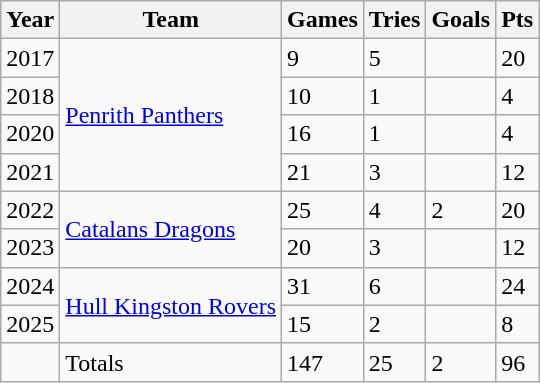<table class="wikitable">
<tr>
<th>Year</th>
<th>Team</th>
<th>Games</th>
<th>Tries</th>
<th>Goals</th>
<th>Pts</th>
</tr>
<tr>
<td>2017</td>
<td rowspan="4"> <a href='#'>Penrith Panthers</a></td>
<td>9</td>
<td>5</td>
<td></td>
<td>20</td>
</tr>
<tr>
<td>2018</td>
<td>10</td>
<td>1</td>
<td></td>
<td>4</td>
</tr>
<tr>
<td>2020</td>
<td>16</td>
<td>1</td>
<td></td>
<td>4</td>
</tr>
<tr>
<td>2021</td>
<td>21</td>
<td>3</td>
<td></td>
<td>12</td>
</tr>
<tr>
<td>2022</td>
<td rowspan="2"> <a href='#'>Catalans Dragons</a></td>
<td>25</td>
<td>4</td>
<td>2</td>
<td>20</td>
</tr>
<tr>
<td>2023</td>
<td>20</td>
<td>3</td>
<td></td>
<td>12</td>
</tr>
<tr>
<td>2024</td>
<td rowspan="2"> <a href='#'>Hull Kingston Rovers</a></td>
<td>31</td>
<td>6</td>
<td></td>
<td>24</td>
</tr>
<tr>
<td>2025</td>
<td>15</td>
<td>2</td>
<td></td>
<td>8</td>
</tr>
<tr>
<td></td>
<td>Totals</td>
<td>147</td>
<td>25</td>
<td>2</td>
<td>96</td>
</tr>
</table>
